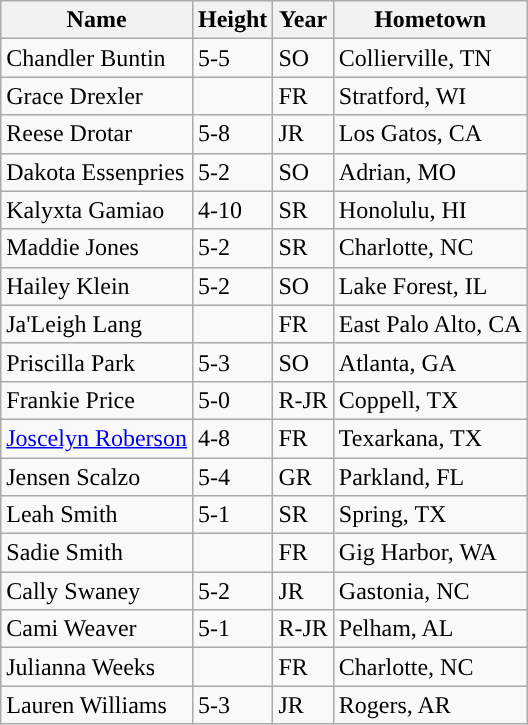<table class="wikitable">
<tr>
<th>Name</th>
<th>Height</th>
<th>Year</th>
<th>Hometown</th>
</tr>
<tr>
<td>Chandler Buntin</td>
<td>5-5</td>
<td>SO</td>
<td>Collierville, TN</td>
</tr>
<tr>
<td>Grace Drexler</td>
<td></td>
<td>FR</td>
<td>Stratford, WI</td>
</tr>
<tr>
<td>Reese Drotar</td>
<td>5-8</td>
<td>JR</td>
<td>Los Gatos, CA</td>
</tr>
<tr>
<td>Dakota Essenpries</td>
<td>5-2</td>
<td>SO</td>
<td>Adrian, MO</td>
</tr>
<tr>
<td>Kalyxta Gamiao</td>
<td>4-10</td>
<td>SR</td>
<td>Honolulu, HI</td>
</tr>
<tr>
<td>Maddie Jones</td>
<td>5-2</td>
<td>SR</td>
<td>Charlotte, NC</td>
</tr>
<tr>
<td>Hailey Klein</td>
<td>5-2</td>
<td>SO</td>
<td>Lake Forest, IL</td>
</tr>
<tr>
<td>Ja'Leigh Lang</td>
<td></td>
<td>FR</td>
<td>East Palo Alto, CA</td>
</tr>
<tr>
<td>Priscilla Park</td>
<td>5-3</td>
<td>SO</td>
<td>Atlanta, GA</td>
</tr>
<tr>
<td>Frankie Price</td>
<td>5-0</td>
<td>R-JR</td>
<td>Coppell, TX</td>
</tr>
<tr>
<td><a href='#'>Joscelyn Roberson</a></td>
<td>4-8</td>
<td>FR</td>
<td>Texarkana, TX</td>
</tr>
<tr>
<td>Jensen Scalzo</td>
<td>5-4</td>
<td>GR</td>
<td>Parkland, FL</td>
</tr>
<tr>
<td>Leah Smith</td>
<td>5-1</td>
<td>SR</td>
<td>Spring, TX</td>
</tr>
<tr>
<td>Sadie Smith</td>
<td></td>
<td>FR</td>
<td>Gig Harbor, WA</td>
</tr>
<tr>
<td>Cally Swaney</td>
<td>5-2</td>
<td>JR</td>
<td>Gastonia, NC</td>
</tr>
<tr>
<td>Cami Weaver</td>
<td>5-1</td>
<td>R-JR</td>
<td>Pelham, AL</td>
</tr>
<tr>
<td>Julianna Weeks</td>
<td></td>
<td>FR</td>
<td>Charlotte, NC</td>
</tr>
<tr>
<td>Lauren Williams</td>
<td>5-3</td>
<td>JR</td>
<td>Rogers, AR</td>
</tr>
</table>
